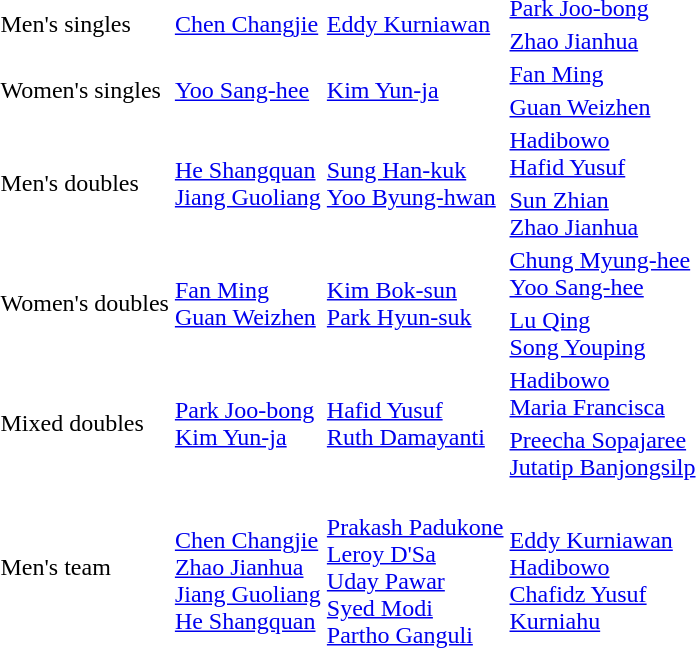<table>
<tr>
<td rowspan="2">Men's singles</td>
<td rowspan="2"> <a href='#'>Chen Changjie</a></td>
<td rowspan="2"> <a href='#'>Eddy Kurniawan</a></td>
<td> <a href='#'>Park Joo-bong</a></td>
</tr>
<tr>
<td> <a href='#'>Zhao Jianhua</a></td>
</tr>
<tr>
<td rowspan="2">Women's singles</td>
<td rowspan="2"> <a href='#'>Yoo Sang-hee</a></td>
<td rowspan="2"> <a href='#'>Kim Yun-ja</a></td>
<td> <a href='#'>Fan Ming</a></td>
</tr>
<tr>
<td> <a href='#'>Guan Weizhen</a></td>
</tr>
<tr>
<td rowspan="2">Men's doubles</td>
<td rowspan="2"> <a href='#'>He Shangquan</a><br> <a href='#'>Jiang Guoliang</a></td>
<td rowspan="2"> <a href='#'>Sung Han-kuk</a><br> <a href='#'>Yoo Byung-hwan</a></td>
<td> <a href='#'>Hadibowo</a><br> <a href='#'>Hafid Yusuf</a></td>
</tr>
<tr>
<td> <a href='#'>Sun Zhian</a><br> <a href='#'>Zhao Jianhua</a></td>
</tr>
<tr>
<td rowspan="2">Women's doubles</td>
<td rowspan="2"> <a href='#'>Fan Ming</a><br> <a href='#'>Guan Weizhen</a></td>
<td rowspan="2"> <a href='#'>Kim Bok-sun</a><br> <a href='#'>Park Hyun-suk</a></td>
<td> <a href='#'>Chung Myung-hee</a><br> <a href='#'>Yoo Sang-hee</a></td>
</tr>
<tr>
<td> <a href='#'>Lu Qing</a><br> <a href='#'>Song Youping</a></td>
</tr>
<tr>
<td rowspan="2">Mixed doubles</td>
<td rowspan="2"> <a href='#'>Park Joo-bong</a><br> <a href='#'>Kim Yun-ja</a></td>
<td rowspan="2"> <a href='#'>Hafid Yusuf</a><br> <a href='#'>Ruth Damayanti</a></td>
<td> <a href='#'>Hadibowo</a><br> <a href='#'>Maria Francisca</a></td>
</tr>
<tr>
<td> <a href='#'>Preecha Sopajaree</a><br> <a href='#'>Jutatip Banjongsilp</a></td>
</tr>
<tr>
<td>Men's team<br></td>
<td> <br> <a href='#'>Chen Changjie</a> <br> <a href='#'>Zhao Jianhua</a> <br> <a href='#'>Jiang Guoliang</a> <br> <a href='#'>He Shangquan</a></td>
<td> <br> <a href='#'>Prakash Padukone</a> <br> <a href='#'>Leroy D'Sa</a> <br> <a href='#'>Uday Pawar</a> <br> <a href='#'>Syed Modi</a> <br> <a href='#'>Partho Ganguli</a></td>
<td> <br> <a href='#'>Eddy Kurniawan</a><br><a href='#'>Hadibowo</a> <br> <a href='#'>Chafidz Yusuf</a> <br> <a href='#'>Kurniahu</a></td>
</tr>
</table>
